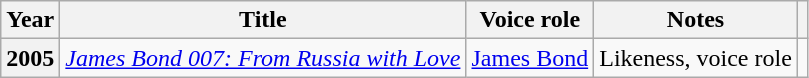<table class="wikitable plainrowheaders" style="margin-right: 0;">
<tr>
<th scope="col">Year</th>
<th scope="col">Title</th>
<th scope="col">Voice role</th>
<th scope="col">Notes</th>
<th scope="col"></th>
</tr>
<tr>
<th scope="row">2005</th>
<td><em><a href='#'>James Bond 007: From Russia with Love</a></em></td>
<td><a href='#'>James Bond</a></td>
<td>Likeness, voice role</td>
<td style="text-align: center;"></td>
</tr>
</table>
